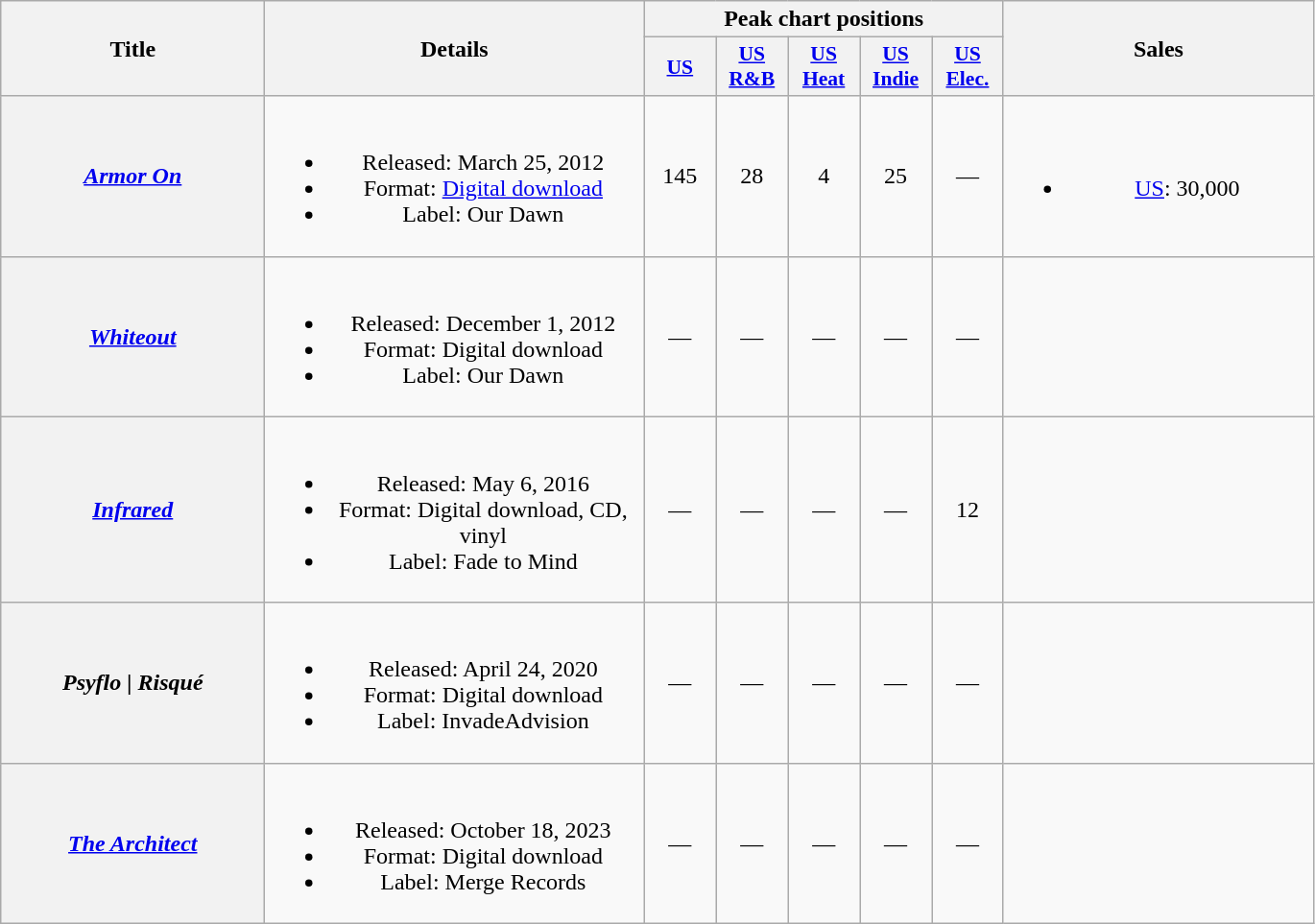<table class="wikitable plainrowheaders" style="text-align:center;">
<tr>
<th scope="col" rowspan="2" style="width:11em;">Title</th>
<th scope="col" rowspan="2" style="width:16em;">Details</th>
<th scope="col" colspan="5">Peak chart positions</th>
<th scope="col" rowspan="2" style="width:13em;">Sales</th>
</tr>
<tr>
<th scope="col" style="width:3em;font-size:90%;"><a href='#'>US</a><br></th>
<th scope="col" style="width:3em;font-size:90%;"><a href='#'>US<br>R&B</a><br></th>
<th scope="col" style="width:3em;font-size:90%;"><a href='#'>US<br>Heat</a><br></th>
<th scope="col" style="width:3em;font-size:90%;"><a href='#'>US<br>Indie</a><br></th>
<th scope="col" style="width:3em;font-size:90%;"><a href='#'>US<br>Elec.</a><br></th>
</tr>
<tr>
<th scope="row"><em><a href='#'>Armor On</a></em></th>
<td><br><ul><li>Released: March 25, 2012</li><li>Format: <a href='#'>Digital download</a></li><li>Label: Our Dawn</li></ul></td>
<td>145</td>
<td>28</td>
<td>4</td>
<td>25</td>
<td>—</td>
<td><br><ul><li><a href='#'>US</a>: 30,000</li></ul></td>
</tr>
<tr>
<th scope="row"><em><a href='#'>Whiteout</a></em></th>
<td><br><ul><li>Released: December 1, 2012</li><li>Format: Digital download</li><li>Label: Our Dawn</li></ul></td>
<td>—</td>
<td>—</td>
<td>—</td>
<td>—</td>
<td>—</td>
<td></td>
</tr>
<tr>
<th scope="row"><em><a href='#'>Infrared</a></em></th>
<td><br><ul><li>Released: May 6, 2016</li><li>Format: Digital download, CD, vinyl</li><li>Label: Fade to Mind</li></ul></td>
<td>—</td>
<td>—</td>
<td>—</td>
<td>—</td>
<td>12</td>
<td></td>
</tr>
<tr>
<th scope="row"><em>Psyflo | Risqué</em></th>
<td><br><ul><li>Released: April 24, 2020</li><li>Format: Digital download</li><li>Label: InvadeAdvision</li></ul></td>
<td>—</td>
<td>—</td>
<td>—</td>
<td>—</td>
<td>—</td>
</tr>
<tr>
<th scope="row"><em><a href='#'>The Architect</a></em></th>
<td><br><ul><li>Released: October 18, 2023</li><li>Format: Digital download</li><li>Label: Merge Records</li></ul></td>
<td>—</td>
<td>—</td>
<td>—</td>
<td>—</td>
<td>—</td>
<td></td>
</tr>
</table>
